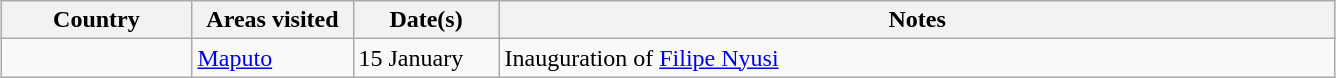<table class="wikitable" style="margin: 1em auto 1em auto">
<tr>
<th width="120">Country</th>
<th width="100">Areas visited</th>
<th width="90">Date(s)</th>
<th width="550">Notes</th>
</tr>
<tr>
<td></td>
<td><a href='#'>Maputo</a></td>
<td>15 January</td>
<td>Inauguration of <a href='#'>Filipe Nyusi</a></td>
</tr>
</table>
